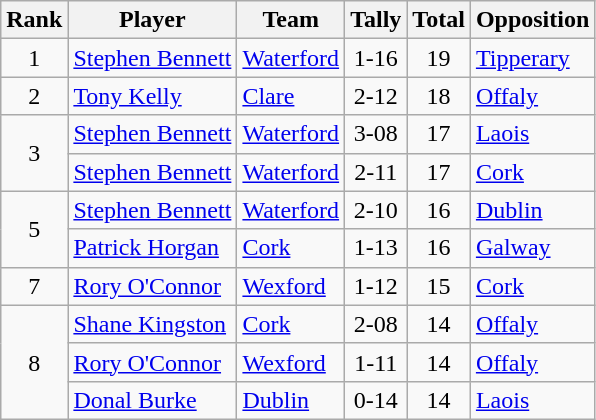<table class="wikitable">
<tr>
<th>Rank</th>
<th>Player</th>
<th>Team</th>
<th>Tally</th>
<th>Total</th>
<th>Opposition</th>
</tr>
<tr>
<td rowspan=1 align=center>1</td>
<td><a href='#'>Stephen Bennett</a></td>
<td><a href='#'>Waterford</a></td>
<td align=center>1-16</td>
<td align=center>19</td>
<td><a href='#'>Tipperary</a></td>
</tr>
<tr>
<td rowspan=1 align=center>2</td>
<td><a href='#'>Tony Kelly</a></td>
<td><a href='#'>Clare</a></td>
<td align=center>2-12</td>
<td align=center>18</td>
<td><a href='#'>Offaly</a></td>
</tr>
<tr>
<td rowspan=2 align=center>3</td>
<td><a href='#'>Stephen Bennett</a></td>
<td><a href='#'>Waterford</a></td>
<td align=center>3-08</td>
<td align=center>17</td>
<td><a href='#'>Laois</a></td>
</tr>
<tr>
<td><a href='#'>Stephen Bennett</a></td>
<td><a href='#'>Waterford</a></td>
<td align=center>2-11</td>
<td align=center>17</td>
<td><a href='#'>Cork</a></td>
</tr>
<tr>
<td rowspan=2 align=center>5</td>
<td><a href='#'>Stephen Bennett</a></td>
<td><a href='#'>Waterford</a></td>
<td align=center>2-10</td>
<td align=center>16</td>
<td><a href='#'>Dublin</a></td>
</tr>
<tr>
<td><a href='#'>Patrick Horgan</a></td>
<td><a href='#'>Cork</a></td>
<td align=center>1-13</td>
<td align=center>16</td>
<td><a href='#'>Galway</a></td>
</tr>
<tr>
<td rowspan=1 align=center>7</td>
<td><a href='#'>Rory O'Connor</a></td>
<td><a href='#'>Wexford</a></td>
<td align=center>1-12</td>
<td align=center>15</td>
<td><a href='#'>Cork</a></td>
</tr>
<tr>
<td rowspan=3 align=center>8</td>
<td><a href='#'>Shane Kingston</a></td>
<td><a href='#'>Cork</a></td>
<td align=center>2-08</td>
<td align=center>14</td>
<td><a href='#'>Offaly</a></td>
</tr>
<tr>
<td><a href='#'>Rory O'Connor</a></td>
<td><a href='#'>Wexford</a></td>
<td align=center>1-11</td>
<td align=center>14</td>
<td><a href='#'>Offaly</a></td>
</tr>
<tr>
<td><a href='#'>Donal Burke</a></td>
<td><a href='#'>Dublin</a></td>
<td align=center>0-14</td>
<td align=center>14</td>
<td><a href='#'>Laois</a></td>
</tr>
</table>
